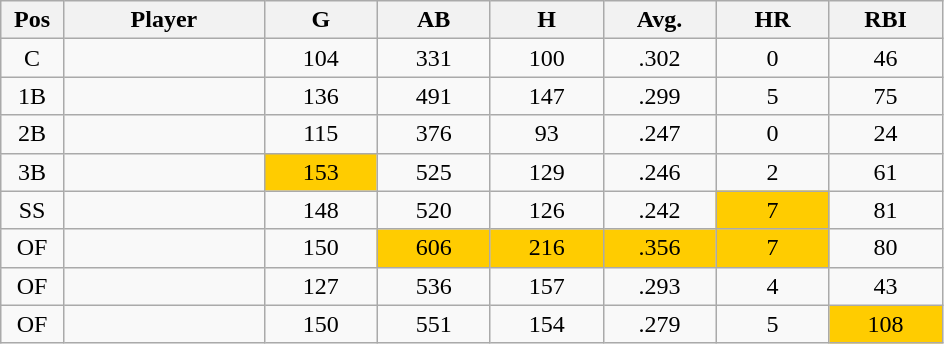<table class="wikitable sortable">
<tr>
<th bgcolor="#DDDDFF" width="5%">Pos</th>
<th bgcolor="#DDDDFF" width="16%">Player</th>
<th bgcolor="#DDDDFF" width="9%">G</th>
<th bgcolor="#DDDDFF" width="9%">AB</th>
<th bgcolor="#DDDDFF" width="9%">H</th>
<th bgcolor="#DDDDFF" width="9%">Avg.</th>
<th bgcolor="#DDDDFF" width="9%">HR</th>
<th bgcolor="#DDDDFF" width="9%">RBI</th>
</tr>
<tr align="center">
<td>C</td>
<td></td>
<td>104</td>
<td>331</td>
<td>100</td>
<td>.302</td>
<td>0</td>
<td>46</td>
</tr>
<tr align="center">
<td>1B</td>
<td></td>
<td>136</td>
<td>491</td>
<td>147</td>
<td>.299</td>
<td>5</td>
<td>75</td>
</tr>
<tr align="center">
<td>2B</td>
<td></td>
<td>115</td>
<td>376</td>
<td>93</td>
<td>.247</td>
<td>0</td>
<td>24</td>
</tr>
<tr align="center">
<td>3B</td>
<td></td>
<td bgcolor=#ffcc00>153</td>
<td>525</td>
<td>129</td>
<td>.246</td>
<td>2</td>
<td>61</td>
</tr>
<tr align="center">
<td>SS</td>
<td></td>
<td>148</td>
<td>520</td>
<td>126</td>
<td>.242</td>
<td bgcolor=#ffcc00>7</td>
<td>81</td>
</tr>
<tr align="center">
<td>OF</td>
<td></td>
<td>150</td>
<td bgcolor=#ffcc00>606</td>
<td bgcolor=#ffcc00>216</td>
<td bgcolor=#ffcc00>.356</td>
<td bgcolor=#ffcc00>7</td>
<td>80</td>
</tr>
<tr align="center">
<td>OF</td>
<td></td>
<td>127</td>
<td>536</td>
<td>157</td>
<td>.293</td>
<td>4</td>
<td>43</td>
</tr>
<tr align="center">
<td>OF</td>
<td></td>
<td>150</td>
<td>551</td>
<td>154</td>
<td>.279</td>
<td>5</td>
<td bgcolor=#ffcc00>108</td>
</tr>
</table>
